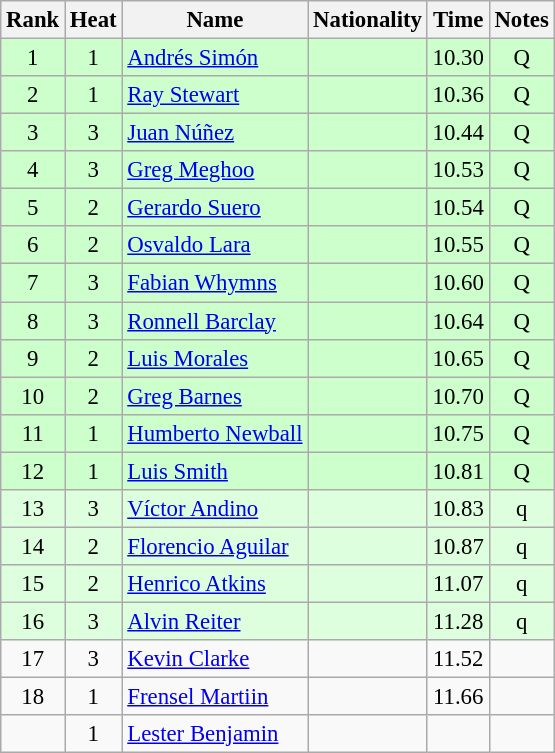<table class="wikitable sortable" style="text-align:center; font-size:95%">
<tr>
<th>Rank</th>
<th>Heat</th>
<th>Name</th>
<th>Nationality</th>
<th>Time</th>
<th>Notes</th>
</tr>
<tr bgcolor=ccffcc>
<td>1</td>
<td>1</td>
<td align=left><a href='#'>Andrés Simón</a></td>
<td align=left></td>
<td>10.30</td>
<td>Q</td>
</tr>
<tr bgcolor=ccffcc>
<td>2</td>
<td>1</td>
<td align=left><a href='#'>Ray Stewart</a></td>
<td align=left></td>
<td>10.36</td>
<td>Q</td>
</tr>
<tr bgcolor=ccffcc>
<td>3</td>
<td>3</td>
<td align=left><a href='#'>Juan Núñez</a></td>
<td align=left></td>
<td>10.44</td>
<td>Q</td>
</tr>
<tr bgcolor=ccffcc>
<td>4</td>
<td>3</td>
<td align=left><a href='#'>Greg Meghoo</a></td>
<td align=left></td>
<td>10.53</td>
<td>Q</td>
</tr>
<tr bgcolor=ccffcc>
<td>5</td>
<td>2</td>
<td align=left><a href='#'>Gerardo Suero</a></td>
<td align=left></td>
<td>10.54</td>
<td>Q</td>
</tr>
<tr bgcolor=ccffcc>
<td>6</td>
<td>2</td>
<td align=left><a href='#'>Osvaldo Lara</a></td>
<td align=left></td>
<td>10.55</td>
<td>Q</td>
</tr>
<tr bgcolor=ccffcc>
<td>7</td>
<td>3</td>
<td align=left><a href='#'>Fabian Whymns</a></td>
<td align=left></td>
<td>10.60</td>
<td>Q</td>
</tr>
<tr bgcolor=ccffcc>
<td>8</td>
<td>3</td>
<td align=left><a href='#'>Ronnell Barclay</a></td>
<td align=left></td>
<td>10.64</td>
<td>Q</td>
</tr>
<tr bgcolor=ccffcc>
<td>9</td>
<td>2</td>
<td align=left><a href='#'>Luis Morales</a></td>
<td align=left></td>
<td>10.65</td>
<td>Q</td>
</tr>
<tr bgcolor=ccffcc>
<td>10</td>
<td>2</td>
<td align=left><a href='#'>Greg Barnes</a></td>
<td align=left></td>
<td>10.70</td>
<td>Q</td>
</tr>
<tr bgcolor=ccffcc>
<td>11</td>
<td>1</td>
<td align=left><a href='#'>Humberto Newball</a></td>
<td align=left></td>
<td>10.75</td>
<td>Q</td>
</tr>
<tr bgcolor=ccffcc>
<td>12</td>
<td>1</td>
<td align=left><a href='#'>Luis Smith</a></td>
<td align=left></td>
<td>10.81</td>
<td>Q</td>
</tr>
<tr bgcolor=ddffdd>
<td>13</td>
<td>3</td>
<td align=left><a href='#'>Víctor Andino</a></td>
<td align=left></td>
<td>10.83</td>
<td>q</td>
</tr>
<tr bgcolor=ddffdd>
<td>14</td>
<td>2</td>
<td align=left><a href='#'>Florencio Aguilar</a></td>
<td align=left></td>
<td>10.87</td>
<td>q</td>
</tr>
<tr bgcolor=ddffdd>
<td>15</td>
<td>2</td>
<td align=left><a href='#'>Henrico Atkins</a></td>
<td align=left></td>
<td>11.07</td>
<td>q</td>
</tr>
<tr bgcolor=ddffdd>
<td>16</td>
<td>3</td>
<td align=left><a href='#'>Alvin Reiter</a></td>
<td align=left></td>
<td>11.28</td>
<td>q</td>
</tr>
<tr>
<td>17</td>
<td>3</td>
<td align=left><a href='#'>Kevin Clarke</a></td>
<td align=left></td>
<td>11.52</td>
<td></td>
</tr>
<tr>
<td>18</td>
<td>1</td>
<td align=left><a href='#'>Frensel Martiin</a></td>
<td align=left></td>
<td>11.66</td>
<td></td>
</tr>
<tr>
<td></td>
<td>1</td>
<td align=left><a href='#'>Lester Benjamin</a></td>
<td align=left></td>
<td></td>
<td></td>
</tr>
</table>
